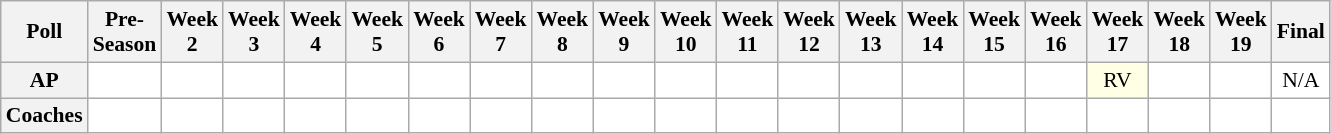<table class="wikitable" style="white-space:nowrap;font-size:90%">
<tr>
<th>Poll</th>
<th>Pre-<br>Season</th>
<th>Week<br>2</th>
<th>Week<br>3</th>
<th>Week<br>4</th>
<th>Week<br>5</th>
<th>Week<br>6</th>
<th>Week<br>7</th>
<th>Week<br>8</th>
<th>Week<br>9</th>
<th>Week<br>10</th>
<th>Week<br>11</th>
<th>Week<br>12</th>
<th>Week<br>13</th>
<th>Week<br>14</th>
<th>Week<br>15</th>
<th>Week<br>16</th>
<th>Week<br>17</th>
<th>Week<br>18</th>
<th>Week<br>19</th>
<th>Final</th>
</tr>
<tr style="text-align:center;">
<th>AP</th>
<td style="background:#FFF;"></td>
<td style="background:#FFF;"></td>
<td style="background:#FFF;"></td>
<td style="background:#FFF;"></td>
<td style="background:#FFF;"></td>
<td style="background:#FFF;"></td>
<td style="background:#FFF;"></td>
<td style="background:#FFF;"></td>
<td style="background:#FFF;"></td>
<td style="background:#FFF;"></td>
<td style="background:#FFF;"></td>
<td style="background:#FFF;"></td>
<td style="background:#FFF;"></td>
<td style="background:#FFF;"></td>
<td style="background:#FFF;"></td>
<td style="background:#FFF;"></td>
<td style="background:#FFFFE6;">RV</td>
<td style="background:#FFF;"></td>
<td style="background:#FFF;"></td>
<td style="background:#FFF;">N/A</td>
</tr>
<tr style="text-align:center;">
<th>Coaches</th>
<td style="background:#FFF;"></td>
<td style="background:#FFF;"></td>
<td style="background:#FFF;"></td>
<td style="background:#FFF;"></td>
<td style="background:#FFF;"></td>
<td style="background:#FFF;"></td>
<td style="background:#FFF;"></td>
<td style="background:#FFF;"></td>
<td style="background:#FFF;"></td>
<td style="background:#FFF;"></td>
<td style="background:#FFF;"></td>
<td style="background:#FFF;"></td>
<td style="background:#FFF;"></td>
<td style="background:#FFF;"></td>
<td style="background:#FFF;"></td>
<td style="background:#FFF;"></td>
<td style="background:#FFF;"></td>
<td style="background:#FFF;"></td>
<td style="background:#FFF;"></td>
<td style="background:#FFF;"></td>
</tr>
</table>
